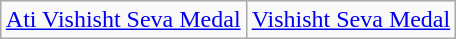<table class="wikitable" style="margin:1em auto; text-align:center;">
<tr>
<td style="text-align:center;"><a href='#'>Ati Vishisht Seva Medal</a></td>
<td style="text-align:center;"><a href='#'>Vishisht Seva Medal</a></td>
</tr>
</table>
